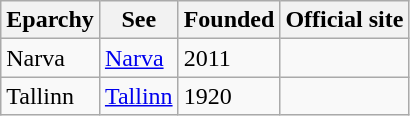<table class=wikitable>
<tr>
<th>Eparchy</th>
<th>See</th>
<th>Founded</th>
<th>Official site</th>
</tr>
<tr>
<td>Narva</td>
<td><a href='#'>Narva</a></td>
<td>2011</td>
<td></td>
</tr>
<tr>
<td>Tallinn</td>
<td><a href='#'>Tallinn</a></td>
<td>1920</td>
<td></td>
</tr>
</table>
